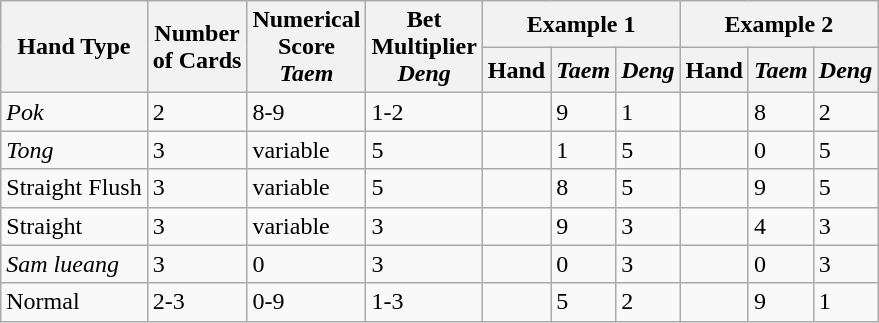<table class="wikitable" border="1">
<tr>
<th rowspan="2">Hand Type</th>
<th rowspan="2">Number<br>of Cards</th>
<th rowspan="2">Numerical<br>Score<br><em>Taem</em></th>
<th rowspan="2">Bet<br>Multiplier<br><em>Deng</em></th>
<th colspan="3">Example 1</th>
<th colspan="3">Example 2</th>
</tr>
<tr>
<th>Hand</th>
<th><em>Taem</em></th>
<th><em>Deng</em></th>
<th>Hand</th>
<th><em>Taem</em></th>
<th><em>Deng</em></th>
</tr>
<tr>
<td><em>Pok</em></td>
<td>2</td>
<td>8-9</td>
<td>1-2</td>
<td></td>
<td>9</td>
<td>1</td>
<td></td>
<td>8</td>
<td>2</td>
</tr>
<tr>
<td><em>Tong</em></td>
<td>3</td>
<td>variable</td>
<td>5</td>
<td></td>
<td>1</td>
<td>5</td>
<td></td>
<td>0</td>
<td>5</td>
</tr>
<tr>
<td>Straight Flush</td>
<td>3</td>
<td>variable</td>
<td>5</td>
<td></td>
<td>8</td>
<td>5</td>
<td></td>
<td>9</td>
<td>5</td>
</tr>
<tr>
<td>Straight</td>
<td>3</td>
<td>variable</td>
<td>3</td>
<td></td>
<td>9</td>
<td>3</td>
<td></td>
<td>4</td>
<td>3</td>
</tr>
<tr>
<td><em>Sam lueang</em></td>
<td>3</td>
<td>0</td>
<td>3</td>
<td></td>
<td>0</td>
<td>3</td>
<td></td>
<td>0</td>
<td>3</td>
</tr>
<tr>
<td>Normal</td>
<td>2-3</td>
<td>0-9</td>
<td>1-3</td>
<td></td>
<td>5</td>
<td>2</td>
<td></td>
<td>9</td>
<td>1</td>
</tr>
</table>
